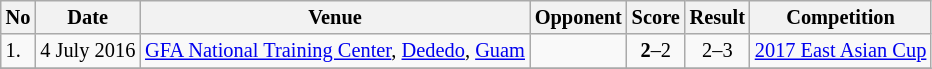<table class="wikitable" style="font-size:85%;">
<tr>
<th>No</th>
<th>Date</th>
<th>Venue</th>
<th>Opponent</th>
<th>Score</th>
<th>Result</th>
<th>Competition</th>
</tr>
<tr>
<td>1.</td>
<td>4 July 2016</td>
<td><a href='#'>GFA National Training Center</a>, <a href='#'>Dededo</a>, <a href='#'>Guam</a></td>
<td></td>
<td align=center><strong>2</strong>–2</td>
<td align=center>2–3</td>
<td><a href='#'>2017 East Asian Cup</a></td>
</tr>
<tr>
</tr>
</table>
